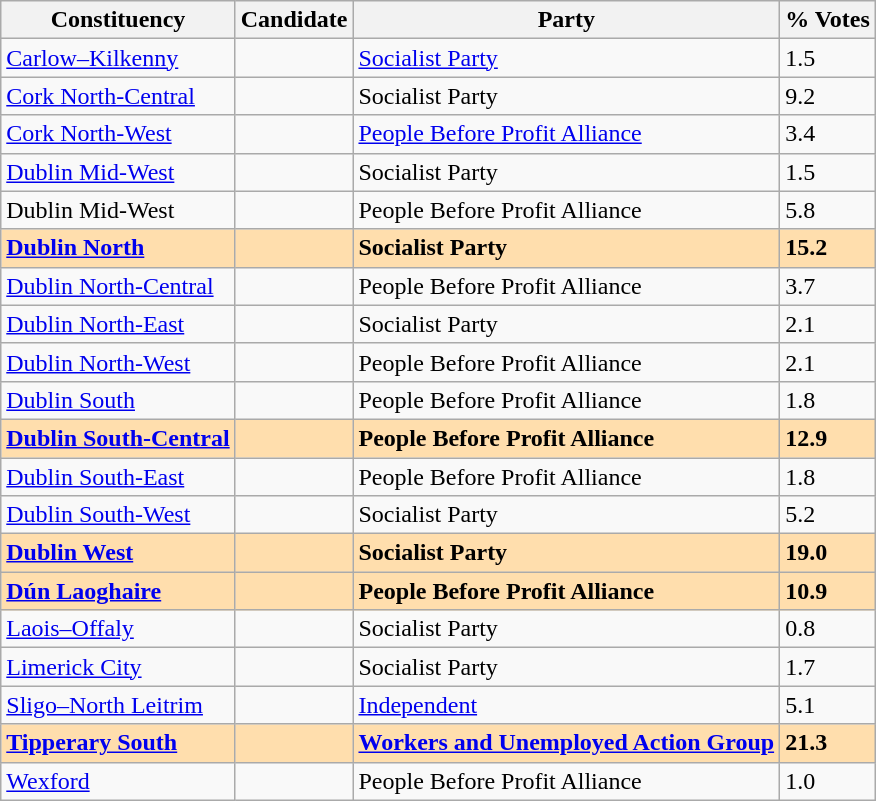<table class="wikitable sortable">
<tr>
<th>Constituency</th>
<th>Candidate</th>
<th>Party</th>
<th>% Votes</th>
</tr>
<tr>
<td><a href='#'>Carlow–Kilkenny</a></td>
<td></td>
<td><a href='#'>Socialist Party</a></td>
<td>1.5</td>
</tr>
<tr>
<td><a href='#'>Cork North-Central</a></td>
<td></td>
<td>Socialist Party</td>
<td>9.2</td>
</tr>
<tr>
<td><a href='#'>Cork North-West</a></td>
<td></td>
<td><a href='#'>People Before Profit Alliance</a></td>
<td>3.4</td>
</tr>
<tr>
<td><a href='#'>Dublin Mid-West</a></td>
<td></td>
<td>Socialist Party</td>
<td>1.5</td>
</tr>
<tr>
<td>Dublin Mid-West</td>
<td></td>
<td>People Before Profit Alliance</td>
<td>5.8</td>
</tr>
<tr style="font-weight:bold; background:NavajoWhite;">
<td><a href='#'>Dublin North</a></td>
<td></td>
<td>Socialist Party</td>
<td>15.2</td>
</tr>
<tr>
<td><a href='#'>Dublin North-Central</a></td>
<td></td>
<td>People Before Profit Alliance</td>
<td>3.7</td>
</tr>
<tr>
<td><a href='#'>Dublin North-East</a></td>
<td></td>
<td>Socialist Party</td>
<td>2.1</td>
</tr>
<tr>
<td><a href='#'>Dublin North-West</a></td>
<td></td>
<td>People Before Profit Alliance</td>
<td>2.1</td>
</tr>
<tr>
<td><a href='#'>Dublin South</a></td>
<td></td>
<td>People Before Profit Alliance</td>
<td>1.8</td>
</tr>
<tr style="font-weight:bold; background:NavajoWhite;">
<td><a href='#'>Dublin South-Central</a></td>
<td></td>
<td>People Before Profit Alliance</td>
<td>12.9</td>
</tr>
<tr>
<td><a href='#'>Dublin South-East</a></td>
<td></td>
<td>People Before Profit Alliance</td>
<td>1.8</td>
</tr>
<tr>
<td><a href='#'>Dublin South-West</a></td>
<td></td>
<td>Socialist Party</td>
<td>5.2</td>
</tr>
<tr style="font-weight:bold; background:NavajoWhite;">
<td><a href='#'>Dublin West</a></td>
<td></td>
<td>Socialist Party</td>
<td>19.0</td>
</tr>
<tr style="font-weight:bold; background:NavajoWhite;">
<td><a href='#'>Dún Laoghaire</a></td>
<td></td>
<td>People Before Profit Alliance</td>
<td>10.9</td>
</tr>
<tr>
<td><a href='#'>Laois–Offaly</a></td>
<td></td>
<td>Socialist Party</td>
<td>0.8</td>
</tr>
<tr>
<td><a href='#'>Limerick City</a></td>
<td></td>
<td>Socialist Party</td>
<td>1.7</td>
</tr>
<tr>
<td><a href='#'>Sligo–North Leitrim</a></td>
<td></td>
<td><a href='#'>Independent</a></td>
<td>5.1</td>
</tr>
<tr style="font-weight:bold; background:NavajoWhite;">
<td><a href='#'>Tipperary South</a></td>
<td></td>
<td><a href='#'>Workers and Unemployed Action Group</a></td>
<td>21.3</td>
</tr>
<tr>
<td><a href='#'>Wexford</a></td>
<td></td>
<td>People Before Profit Alliance</td>
<td>1.0</td>
</tr>
</table>
